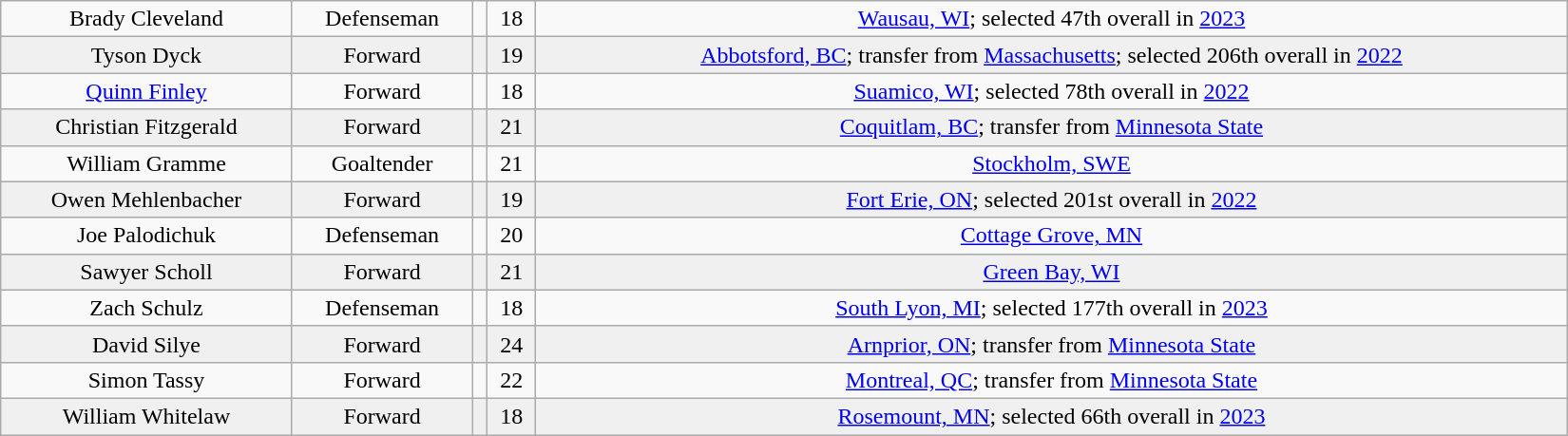<table class="wikitable" width="1100">
<tr align="center" bgcolor="">
<td>Brady Cleveland</td>
<td>Defenseman</td>
<td></td>
<td>18</td>
<td><a href='#'>Wausau, WI</a>; selected 47th overall in <a href='#'>2023</a></td>
</tr>
<tr align="center" bgcolor="f0f0f0">
<td>Tyson Dyck</td>
<td>Forward</td>
<td></td>
<td>19</td>
<td><a href='#'>Abbotsford, BC</a>; transfer from <a href='#'>Massachusetts</a>; selected 206th overall in <a href='#'>2022</a></td>
</tr>
<tr align="center" bgcolor="">
<td><a href='#'>Quinn Finley</a></td>
<td>Forward</td>
<td></td>
<td>18</td>
<td><a href='#'>Suamico, WI</a>; selected 78th overall in <a href='#'>2022</a></td>
</tr>
<tr align="center" bgcolor="f0f0f0">
<td>Christian Fitzgerald</td>
<td>Forward</td>
<td></td>
<td>21</td>
<td><a href='#'>Coquitlam, BC</a>; transfer from <a href='#'>Minnesota State</a></td>
</tr>
<tr align="center" bgcolor="">
<td>William Gramme</td>
<td>Goaltender</td>
<td></td>
<td>21</td>
<td><a href='#'>Stockholm, SWE</a></td>
</tr>
<tr align="center" bgcolor="f0f0f0">
<td>Owen Mehlenbacher</td>
<td>Forward</td>
<td></td>
<td>19</td>
<td><a href='#'>Fort Erie, ON</a>; selected 201st overall in <a href='#'>2022</a></td>
</tr>
<tr align="center" bgcolor="">
<td>Joe Palodichuk</td>
<td>Defenseman</td>
<td></td>
<td>20</td>
<td><a href='#'>Cottage Grove, MN</a></td>
</tr>
<tr align="center" bgcolor="f0f0f0">
<td>Sawyer Scholl</td>
<td>Forward</td>
<td></td>
<td>21</td>
<td><a href='#'>Green Bay, WI</a></td>
</tr>
<tr align="center" bgcolor="">
<td>Zach Schulz</td>
<td>Defenseman</td>
<td></td>
<td>18</td>
<td><a href='#'>South Lyon, MI</a>; selected 177th overall in <a href='#'>2023</a></td>
</tr>
<tr align="center" bgcolor="f0f0f0">
<td>David Silye</td>
<td>Forward</td>
<td></td>
<td>24</td>
<td><a href='#'>Arnprior, ON</a>; transfer from <a href='#'>Minnesota State</a></td>
</tr>
<tr align="center" bgcolor="">
<td>Simon Tassy</td>
<td>Forward</td>
<td></td>
<td>22</td>
<td><a href='#'>Montreal, QC</a>; transfer from <a href='#'>Minnesota State</a></td>
</tr>
<tr align="center" bgcolor="f0f0f0">
<td>William Whitelaw</td>
<td>Forward</td>
<td></td>
<td>18</td>
<td><a href='#'>Rosemount, MN</a>; selected 66th overall in <a href='#'>2023</a></td>
</tr>
</table>
